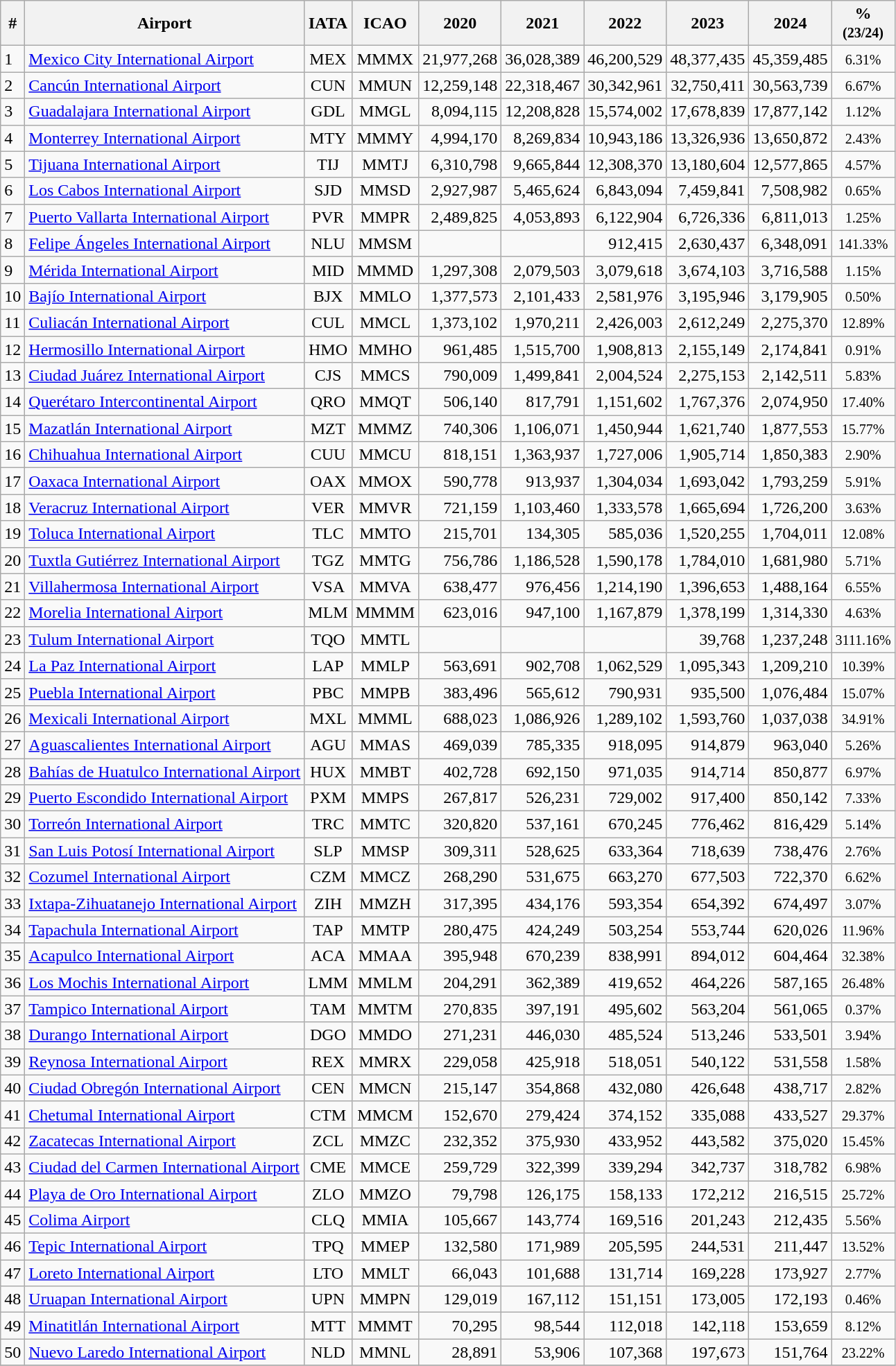<table class="sortable wikitable">
<tr>
<th>#</th>
<th>Airport</th>
<th>IATA</th>
<th>ICAO</th>
<th>2020</th>
<th>2021</th>
<th>2022</th>
<th>2023</th>
<th>2024</th>
<th>%<br><small>(23/24)</small></th>
</tr>
<tr>
<td>1</td>
<td><a href='#'>Mexico City International Airport</a></td>
<td align="center">MEX</td>
<td align="center">MMMX</td>
<td align="right">21,977,268</td>
<td align="right">36,028,389</td>
<td align="right">46,200,529</td>
<td align="right">48,377,435</td>
<td align="right">45,359,485</td>
<td align="center"><small>6.31%</small></td>
</tr>
<tr>
<td>2</td>
<td><a href='#'>Cancún International Airport</a></td>
<td align="center">CUN</td>
<td align="center">MMUN</td>
<td align="right">12,259,148</td>
<td align="right">22,318,467</td>
<td align="right">30,342,961</td>
<td align="right">32,750,411</td>
<td align="right">30,563,739</td>
<td align="center"><small>6.67%</small></td>
</tr>
<tr>
<td>3</td>
<td><a href='#'>Guadalajara International Airport</a></td>
<td align="center">GDL</td>
<td align="center">MMGL</td>
<td align="right">8,094,115</td>
<td align="right">12,208,828</td>
<td align="right">15,574,002</td>
<td align="right">17,678,839</td>
<td align="right">17,877,142</td>
<td align="center"><small>1.12%</small></td>
</tr>
<tr>
<td>4</td>
<td><a href='#'>Monterrey International Airport</a></td>
<td align="center">MTY</td>
<td align="center">MMMY</td>
<td align="right">4,994,170</td>
<td align="right">8,269,834</td>
<td align="right">10,943,186</td>
<td align="right">13,326,936</td>
<td align="right">13,650,872</td>
<td align="center"><small>2.43%</small></td>
</tr>
<tr>
<td>5</td>
<td><a href='#'>Tijuana International Airport</a></td>
<td align="center">TIJ</td>
<td align="center">MMTJ</td>
<td align="right">6,310,798</td>
<td align="right">9,665,844</td>
<td align="right">12,308,370</td>
<td align="right">13,180,604</td>
<td align="right">12,577,865</td>
<td align="center"><small>4.57%</small></td>
</tr>
<tr>
<td>6</td>
<td><a href='#'>Los Cabos International Airport</a></td>
<td align="center">SJD</td>
<td align="center">MMSD</td>
<td align="right">2,927,987</td>
<td align="right">5,465,624</td>
<td align="right">6,843,094</td>
<td align="right">7,459,841</td>
<td align="right">7,508,982</td>
<td align="center"><small>0.65%</small></td>
</tr>
<tr>
<td>7</td>
<td><a href='#'>Puerto Vallarta International Airport</a></td>
<td align="center">PVR</td>
<td align="center">MMPR</td>
<td align="right">2,489,825</td>
<td align="right">4,053,893</td>
<td align="right">6,122,904</td>
<td align="right">6,726,336</td>
<td align="right">6,811,013</td>
<td align="center"><small>1.25%</small></td>
</tr>
<tr>
<td>8</td>
<td><a href='#'>Felipe Ángeles International Airport</a></td>
<td align="center">NLU</td>
<td align="center">MMSM</td>
<td align="right"></td>
<td align="right"></td>
<td align="right">912,415</td>
<td align="right">2,630,437</td>
<td align="right">6,348,091</td>
<td align="center"><small>141.33%</small></td>
</tr>
<tr>
<td>9</td>
<td><a href='#'>Mérida International Airport</a></td>
<td align="center">MID</td>
<td align="center">MMMD</td>
<td align="right">1,297,308</td>
<td align="right">2,079,503</td>
<td align="right">3,079,618</td>
<td align="right">3,674,103</td>
<td align="right">3,716,588</td>
<td align="center"><small>1.15%</small></td>
</tr>
<tr>
<td>10</td>
<td><a href='#'>Bajío International Airport</a></td>
<td align="center">BJX</td>
<td align="center">MMLO</td>
<td align="right">1,377,573</td>
<td align="right">2,101,433</td>
<td align="right">2,581,976</td>
<td align="right">3,195,946</td>
<td align="right">3,179,905</td>
<td align="center"><small>0.50%</small></td>
</tr>
<tr>
<td>11</td>
<td><a href='#'>Culiacán International Airport</a></td>
<td align="center">CUL</td>
<td align="center">MMCL</td>
<td align="right">1,373,102</td>
<td align="right">1,970,211</td>
<td align="right">2,426,003</td>
<td align="right">2,612,249</td>
<td align="right">2,275,370</td>
<td align="center"><small>12.89%</small></td>
</tr>
<tr>
<td>12</td>
<td><a href='#'>Hermosillo International Airport</a></td>
<td align="center">HMO</td>
<td align="center">MMHO</td>
<td align="right">961,485</td>
<td align="right">1,515,700</td>
<td align="right">1,908,813</td>
<td align="right">2,155,149</td>
<td align="right">2,174,841</td>
<td align="center"><small>0.91%</small></td>
</tr>
<tr>
<td>13</td>
<td><a href='#'>Ciudad Juárez International Airport</a></td>
<td align="center">CJS</td>
<td align="center">MMCS</td>
<td align="right">790,009</td>
<td align="right">1,499,841</td>
<td align="right">2,004,524</td>
<td align="right">2,275,153</td>
<td align="right">2,142,511</td>
<td align="center"><small>5.83%</small></td>
</tr>
<tr>
<td>14</td>
<td><a href='#'>Querétaro Intercontinental Airport</a></td>
<td align="center">QRO</td>
<td align="center">MMQT</td>
<td align="right">506,140</td>
<td align="right">817,791</td>
<td align="right">1,151,602</td>
<td align="right">1,767,376</td>
<td align="right">2,074,950</td>
<td align="center"><small>17.40%</small></td>
</tr>
<tr>
<td>15</td>
<td><a href='#'>Mazatlán International Airport</a></td>
<td align="center">MZT</td>
<td align="center">MMMZ</td>
<td align="right">740,306</td>
<td align="right">1,106,071</td>
<td align="right">1,450,944</td>
<td align="right">1,621,740</td>
<td align="right">1,877,553</td>
<td align="center"><small>15.77%</small></td>
</tr>
<tr>
<td>16</td>
<td><a href='#'>Chihuahua International Airport</a></td>
<td align="center">CUU</td>
<td align="center">MMCU</td>
<td align="right">818,151</td>
<td align="right">1,363,937</td>
<td align="right">1,727,006</td>
<td align="right">1,905,714</td>
<td align="right">1,850,383</td>
<td align="center"><small>2.90%</small></td>
</tr>
<tr>
<td>17</td>
<td><a href='#'>Oaxaca International Airport</a></td>
<td align="center">OAX</td>
<td align="center">MMOX</td>
<td align="right">590,778</td>
<td align="right">913,937</td>
<td align="right">1,304,034</td>
<td align="right">1,693,042</td>
<td align="right">1,793,259</td>
<td align="center"><small>5.91%</small></td>
</tr>
<tr>
<td>18</td>
<td><a href='#'>Veracruz International Airport</a></td>
<td align="center">VER</td>
<td align="center">MMVR</td>
<td align="right">721,159</td>
<td align="right">1,103,460</td>
<td align="right">1,333,578</td>
<td align="right">1,665,694</td>
<td align="right">1,726,200</td>
<td align="center"><small>3.63%</small></td>
</tr>
<tr>
<td>19</td>
<td><a href='#'>Toluca International Airport</a></td>
<td align="center">TLC</td>
<td align="center">MMTO</td>
<td align="right">215,701</td>
<td align="right">134,305</td>
<td align="right">585,036</td>
<td align="right">1,520,255</td>
<td align="right">1,704,011</td>
<td align="center"><small>12.08%</small></td>
</tr>
<tr>
<td>20</td>
<td><a href='#'>Tuxtla Gutiérrez International Airport</a></td>
<td align="center">TGZ</td>
<td align="center">MMTG</td>
<td align="right">756,786</td>
<td align="right">1,186,528</td>
<td align="right">1,590,178</td>
<td align="right">1,784,010</td>
<td align="right">1,681,980</td>
<td align="center"><small>5.71%</small></td>
</tr>
<tr>
<td>21</td>
<td><a href='#'>Villahermosa International Airport</a></td>
<td align="center">VSA</td>
<td align="center">MMVA</td>
<td align="right">638,477</td>
<td align="right">976,456</td>
<td align="right">1,214,190</td>
<td align="right">1,396,653</td>
<td align="right">1,488,164</td>
<td align="center"><small>6.55%</small></td>
</tr>
<tr>
<td>22</td>
<td><a href='#'>Morelia International Airport</a></td>
<td align="center">MLM</td>
<td align="center">MMMM</td>
<td align="right">623,016</td>
<td align="right">947,100</td>
<td align="right">1,167,879</td>
<td align="right">1,378,199</td>
<td align="right">1,314,330</td>
<td align="center"><small>4.63%</small></td>
</tr>
<tr>
<td>23</td>
<td><a href='#'>Tulum International Airport</a></td>
<td align="center">TQO</td>
<td align="center">MMTL</td>
<td align="right"></td>
<td align="right"></td>
<td align="right"></td>
<td align="right">39,768</td>
<td align="right">1,237,248</td>
<td align="center"><small>3111.16%</small></td>
</tr>
<tr>
<td>24</td>
<td><a href='#'>La Paz International Airport</a></td>
<td align="center">LAP</td>
<td align="center">MMLP</td>
<td align="right">563,691</td>
<td align="right">902,708</td>
<td align="right">1,062,529</td>
<td align="right">1,095,343</td>
<td align="right">1,209,210</td>
<td align="center"><small>10.39%</small></td>
</tr>
<tr>
<td>25</td>
<td><a href='#'>Puebla International Airport</a></td>
<td align="center">PBC</td>
<td align="center">MMPB</td>
<td align="right">383,496</td>
<td align="right">565,612</td>
<td align="right">790,931</td>
<td align="right">935,500</td>
<td align="right">1,076,484</td>
<td align="center"><small>15.07%</small></td>
</tr>
<tr>
<td>26</td>
<td><a href='#'>Mexicali International Airport</a></td>
<td align="center">MXL</td>
<td align="center">MMML</td>
<td align="right">688,023</td>
<td align="right">1,086,926</td>
<td align="right">1,289,102</td>
<td align="right">1,593,760</td>
<td align="right">1,037,038</td>
<td align="center"><small>34.91%</small></td>
</tr>
<tr>
<td>27</td>
<td><a href='#'>Aguascalientes International Airport</a></td>
<td align="center">AGU</td>
<td align="center">MMAS</td>
<td align="right">469,039</td>
<td align="right">785,335</td>
<td align="right">918,095</td>
<td align="right">914,879</td>
<td align="right">963,040</td>
<td align="center"><small>5.26%</small></td>
</tr>
<tr>
<td>28</td>
<td><a href='#'>Bahías de Huatulco International Airport</a></td>
<td align="center">HUX</td>
<td align="center">MMBT</td>
<td align="right">402,728</td>
<td align="right">692,150</td>
<td align="right">971,035</td>
<td align="right">914,714</td>
<td align="right">850,877</td>
<td align="center"><small>6.97%</small></td>
</tr>
<tr>
<td>29</td>
<td><a href='#'>Puerto Escondido International Airport</a></td>
<td align="center">PXM</td>
<td align="center">MMPS</td>
<td align="right">267,817</td>
<td align="right">526,231</td>
<td align="right">729,002</td>
<td align="right">917,400</td>
<td align="right">850,142</td>
<td align="center"><small>7.33%</small></td>
</tr>
<tr>
<td>30</td>
<td><a href='#'>Torreón International Airport</a></td>
<td align="center">TRC</td>
<td align="center">MMTC</td>
<td align="right">320,820</td>
<td align="right">537,161</td>
<td align="right">670,245</td>
<td align="right">776,462</td>
<td align="right">816,429</td>
<td align="center"><small>5.14%</small></td>
</tr>
<tr>
<td>31</td>
<td><a href='#'>San Luis Potosí International Airport</a></td>
<td align="center">SLP</td>
<td align="center">MMSP</td>
<td align="right">309,311</td>
<td align="right">528,625</td>
<td align="right">633,364</td>
<td align="right">718,639</td>
<td align="right">738,476</td>
<td align="center"><small>2.76%</small></td>
</tr>
<tr>
<td>32</td>
<td><a href='#'>Cozumel International Airport</a></td>
<td align="center">CZM</td>
<td align="center">MMCZ</td>
<td align="right">268,290</td>
<td align="right">531,675</td>
<td align="right">663,270</td>
<td align="right">677,503</td>
<td align="right">722,370</td>
<td align="center"><small>6.62%</small></td>
</tr>
<tr>
<td>33</td>
<td><a href='#'>Ixtapa-Zihuatanejo International Airport</a></td>
<td align="center">ZIH</td>
<td align="center">MMZH</td>
<td align="right">317,395</td>
<td align="right">434,176</td>
<td align="right">593,354</td>
<td align="right">654,392</td>
<td align="right">674,497</td>
<td align="center"><small>3.07%</small></td>
</tr>
<tr>
<td>34</td>
<td><a href='#'>Tapachula International Airport</a></td>
<td align="center">TAP</td>
<td align="center">MMTP</td>
<td align="right">280,475</td>
<td align="right">424,249</td>
<td align="right">503,254</td>
<td align="right">553,744</td>
<td align="right">620,026</td>
<td align="center"><small>11.96%</small></td>
</tr>
<tr>
<td>35</td>
<td><a href='#'>Acapulco International Airport</a></td>
<td align="center">ACA</td>
<td align="center">MMAA</td>
<td align="right">395,948</td>
<td align="right">670,239</td>
<td align="right">838,991</td>
<td align="right">894,012</td>
<td align="right">604,464</td>
<td align="center"><small>32.38%</small></td>
</tr>
<tr>
<td>36</td>
<td><a href='#'>Los Mochis International Airport</a></td>
<td align="center">LMM</td>
<td align="center">MMLM</td>
<td align="right">204,291</td>
<td align="right">362,389</td>
<td align="right">419,652</td>
<td align="right">464,226</td>
<td align="right">587,165</td>
<td align="center"><small>26.48%</small></td>
</tr>
<tr>
<td>37</td>
<td><a href='#'>Tampico International Airport</a></td>
<td align="center">TAM</td>
<td align="center">MMTM</td>
<td align="right">270,835</td>
<td align="right">397,191</td>
<td align="right">495,602</td>
<td align="right">563,204</td>
<td align="right">561,065</td>
<td align="center"><small>0.37%</small></td>
</tr>
<tr>
<td>38</td>
<td><a href='#'>Durango International Airport</a></td>
<td align="center">DGO</td>
<td align="center">MMDO</td>
<td align="right">271,231</td>
<td align="right">446,030</td>
<td align="right">485,524</td>
<td align="right">513,246</td>
<td align="right">533,501</td>
<td align="center"><small>3.94%</small></td>
</tr>
<tr>
<td>39</td>
<td><a href='#'>Reynosa International Airport</a></td>
<td align="center">REX</td>
<td align="center">MMRX</td>
<td align="right">229,058</td>
<td align="right">425,918</td>
<td align="right">518,051</td>
<td align="right">540,122</td>
<td align="right">531,558</td>
<td align="center"><small>1.58%</small></td>
</tr>
<tr>
<td>40</td>
<td><a href='#'>Ciudad Obregón International Airport</a></td>
<td align="center">CEN</td>
<td align="center">MMCN</td>
<td align="right">215,147</td>
<td align="right">354,868</td>
<td align="right">432,080</td>
<td align="right">426,648</td>
<td align="right">438,717</td>
<td align="center"><small>2.82%</small></td>
</tr>
<tr>
<td>41</td>
<td><a href='#'>Chetumal International Airport</a></td>
<td align="center">CTM</td>
<td align="center">MMCM</td>
<td align="right">152,670</td>
<td align="right">279,424</td>
<td align="right">374,152</td>
<td align="right">335,088</td>
<td align="right">433,527</td>
<td align="center"><small>29.37%</small></td>
</tr>
<tr>
<td>42</td>
<td><a href='#'>Zacatecas International Airport</a></td>
<td align="center">ZCL</td>
<td align="center">MMZC</td>
<td align="right">232,352</td>
<td align="right">375,930</td>
<td align="right">433,952</td>
<td align="right">443,582</td>
<td align="right">375,020</td>
<td align="center"><small>15.45%</small></td>
</tr>
<tr>
<td>43</td>
<td><a href='#'>Ciudad del Carmen International Airport</a></td>
<td align="center">CME</td>
<td align="center">MMCE</td>
<td align="right">259,729</td>
<td align="right">322,399</td>
<td align="right">339,294</td>
<td align="right">342,737</td>
<td align="right">318,782</td>
<td align="center"><small>6.98%</small></td>
</tr>
<tr>
<td>44</td>
<td><a href='#'>Playa de Oro International Airport</a></td>
<td align="center">ZLO</td>
<td align="center">MMZO</td>
<td align="right">79,798</td>
<td align="right">126,175</td>
<td align="right">158,133</td>
<td align="right">172,212</td>
<td align="right">216,515</td>
<td align="center"><small>25.72%</small></td>
</tr>
<tr>
<td>45</td>
<td><a href='#'>Colima Airport</a></td>
<td align="center">CLQ</td>
<td align="center">MMIA</td>
<td align="right">105,667</td>
<td align="right">143,774</td>
<td align="right">169,516</td>
<td align="right">201,243</td>
<td align="right">212,435</td>
<td align="center"><small>5.56%</small></td>
</tr>
<tr>
<td>46</td>
<td><a href='#'>Tepic International Airport</a></td>
<td align="center">TPQ</td>
<td align="center">MMEP</td>
<td align="right">132,580</td>
<td align="right">171,989</td>
<td align="right">205,595</td>
<td align="right">244,531</td>
<td align="right">211,447</td>
<td align="center"><small>13.52%</small></td>
</tr>
<tr>
<td>47</td>
<td><a href='#'>Loreto International Airport</a></td>
<td align="center">LTO</td>
<td align="center">MMLT</td>
<td align="right">66,043</td>
<td align="right">101,688</td>
<td align="right">131,714</td>
<td align="right">169,228</td>
<td align="right">173,927</td>
<td align="center"><small>2.77%</small></td>
</tr>
<tr>
<td>48</td>
<td><a href='#'>Uruapan International Airport</a></td>
<td align="center">UPN</td>
<td align="center">MMPN</td>
<td align="right">129,019</td>
<td align="right">167,112</td>
<td align="right">151,151</td>
<td align="right">173,005</td>
<td align="right">172,193</td>
<td align="center"><small>0.46%</small></td>
</tr>
<tr>
<td>49</td>
<td><a href='#'>Minatitlán International Airport</a></td>
<td align="center">MTT</td>
<td align="center">MMMT</td>
<td align="right">70,295</td>
<td align="right">98,544</td>
<td align="right">112,018</td>
<td align="right">142,118</td>
<td align="right">153,659</td>
<td align="center"><small>8.12%</small></td>
</tr>
<tr>
<td>50</td>
<td><a href='#'>Nuevo Laredo International Airport</a></td>
<td align="center">NLD</td>
<td align="center">MMNL</td>
<td align="right">28,891</td>
<td align="right">53,906</td>
<td align="right">107,368</td>
<td align="right">197,673</td>
<td align="right">151,764</td>
<td align="center"><small>23.22%</small></td>
</tr>
<tr>
</tr>
</table>
